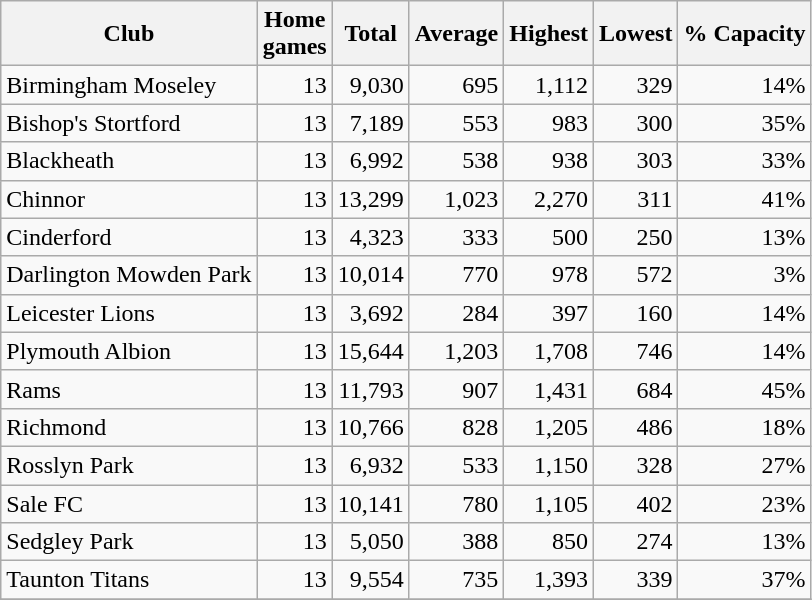<table class="wikitable sortable" style="text-align:right">
<tr>
<th>Club</th>
<th>Home<br>games</th>
<th>Total</th>
<th>Average</th>
<th>Highest</th>
<th>Lowest</th>
<th>% Capacity</th>
</tr>
<tr>
<td style="text-align:left">Birmingham Moseley</td>
<td>13</td>
<td>9,030</td>
<td>695</td>
<td>1,112</td>
<td>329</td>
<td>14%</td>
</tr>
<tr>
<td style="text-align:left">Bishop's Stortford</td>
<td>13</td>
<td>7,189</td>
<td>553</td>
<td>983</td>
<td>300</td>
<td>35%</td>
</tr>
<tr>
<td style="text-align:left">Blackheath</td>
<td>13</td>
<td>6,992</td>
<td>538</td>
<td>938</td>
<td>303</td>
<td>33%</td>
</tr>
<tr>
<td style="text-align:left">Chinnor</td>
<td>13</td>
<td>13,299</td>
<td>1,023</td>
<td>2,270</td>
<td>311</td>
<td>41%</td>
</tr>
<tr>
<td style="text-align:left">Cinderford</td>
<td>13</td>
<td>4,323</td>
<td>333</td>
<td>500</td>
<td>250</td>
<td>13%</td>
</tr>
<tr>
<td style="text-align:left">Darlington Mowden Park</td>
<td>13</td>
<td>10,014</td>
<td>770</td>
<td>978</td>
<td>572</td>
<td>3%</td>
</tr>
<tr>
<td style="text-align:left">Leicester Lions</td>
<td>13</td>
<td>3,692</td>
<td>284</td>
<td>397</td>
<td>160</td>
<td>14%</td>
</tr>
<tr>
<td style="text-align:left">Plymouth Albion</td>
<td>13</td>
<td>15,644</td>
<td>1,203</td>
<td>1,708</td>
<td>746</td>
<td>14%</td>
</tr>
<tr>
<td style="text-align:left">Rams</td>
<td>13</td>
<td>11,793</td>
<td>907</td>
<td>1,431</td>
<td>684</td>
<td>45%</td>
</tr>
<tr>
<td style="text-align:left">Richmond</td>
<td>13</td>
<td>10,766</td>
<td>828</td>
<td>1,205</td>
<td>486</td>
<td>18%</td>
</tr>
<tr>
<td style="text-align:left">Rosslyn Park</td>
<td>13</td>
<td>6,932</td>
<td>533</td>
<td>1,150</td>
<td>328</td>
<td>27%</td>
</tr>
<tr>
<td style="text-align:left">Sale FC</td>
<td>13</td>
<td>10,141</td>
<td>780</td>
<td>1,105</td>
<td>402</td>
<td>23%</td>
</tr>
<tr>
<td style="text-align:left">Sedgley Park</td>
<td>13</td>
<td>5,050</td>
<td>388</td>
<td>850</td>
<td>274</td>
<td>13%</td>
</tr>
<tr>
<td style="text-align:left">Taunton Titans</td>
<td>13</td>
<td>9,554</td>
<td>735</td>
<td>1,393</td>
<td>339</td>
<td>37%</td>
</tr>
<tr>
</tr>
</table>
